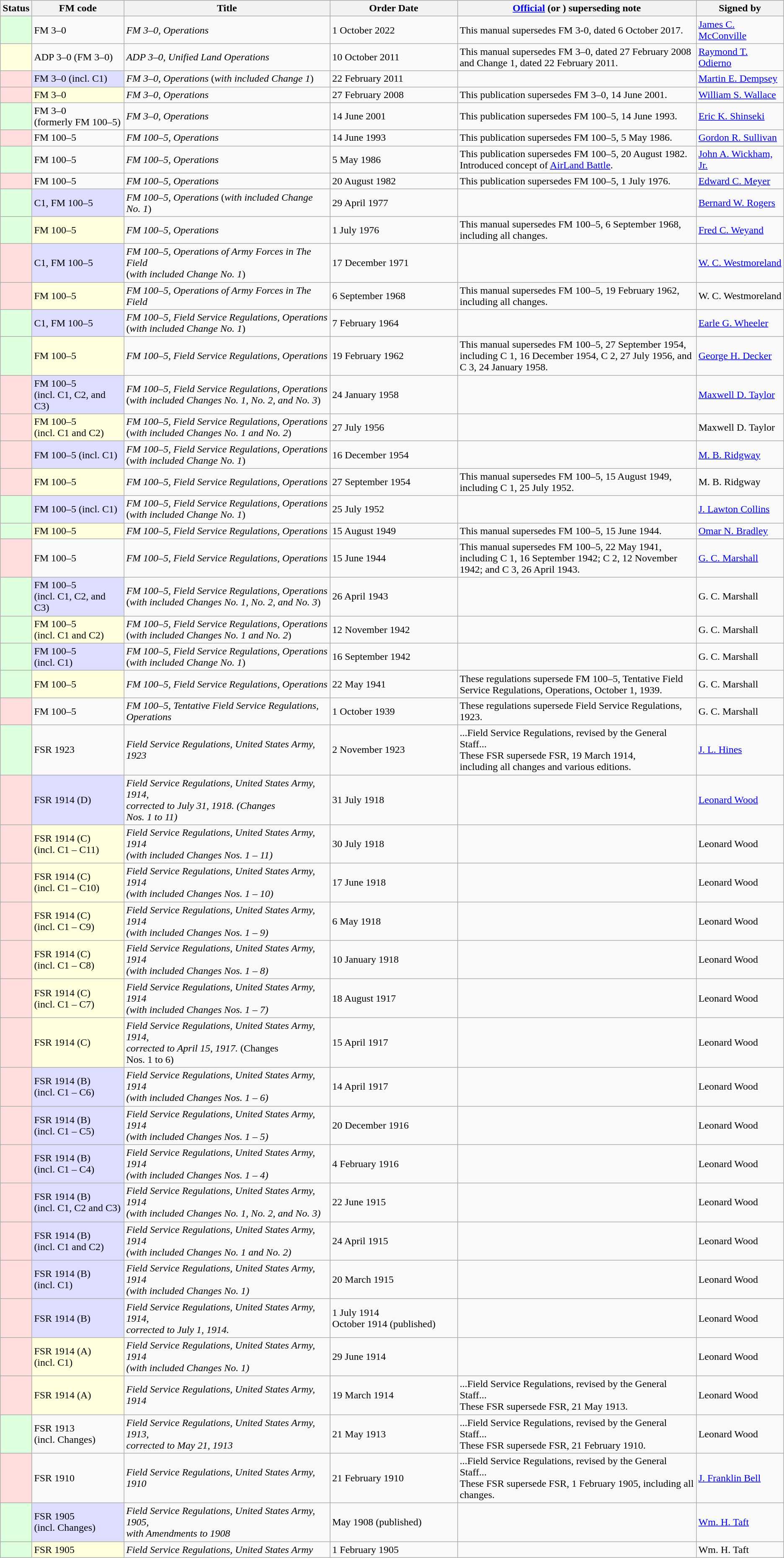<table class="wikitable">
<tr>
<th scope="col">Status</th>
<th scope="col" style="width: 10em;">FM code</th>
<th scope="col" style="width: 24em;">Title</th>
<th scope="col" style="width: 14em;">Order Date</th>
<th scope="col" style="width: 28em;"><a href='#'>Official</a> (or ) superseding note</th>
<th scope="col">Signed by</th>
</tr>
<tr>
<td style="background:#dfd;"></td>
<td>FM 3–0</td>
<td><em>FM 3–0, Operations</em></td>
<td>1 October 2022</td>
<td>This manual supersedes FM 3-0, dated 6 October 2017.</td>
<td><a href='#'>James C. McConville</a></td>
</tr>
<tr>
<td style="background:#ffd;"></td>
<td>ADP 3–0 (FM 3–0)</td>
<td><em>ADP 3–0, Unified Land Operations</em></td>
<td>10 October 2011</td>
<td>This manual supersedes FM 3–0, dated 27 February 2008<br>and Change 1, dated 22 February 2011.</td>
<td><a href='#'>Raymond T. Odierno</a></td>
</tr>
<tr>
<td style="background:#fdd;"></td>
<td style="background:#ddf;">FM 3–0 (incl. C1)</td>
<td><em>FM 3–0, Operations</em> (<em>with included Change 1</em>)</td>
<td>22 February 2011</td>
<td></td>
<td><a href='#'>Martin E. Dempsey</a></td>
</tr>
<tr>
<td style="background:#fdd;"></td>
<td style="background:#ffd;">FM 3–0</td>
<td><em>FM 3–0, Operations</em></td>
<td>27 February 2008</td>
<td>This publication supersedes FM 3–0, 14 June 2001.</td>
<td><a href='#'>William S. Wallace</a></td>
</tr>
<tr>
<td style="background:#dfd;"></td>
<td>FM 3–0<br>(formerly FM 100–5)</td>
<td><em>FM 3–0, Operations</em></td>
<td>14 June 2001</td>
<td>This publication supersedes FM 100–5, 14 June 1993.</td>
<td><a href='#'>Eric K. Shinseki</a></td>
</tr>
<tr>
<td style="background:#fdd;"></td>
<td>FM 100–5</td>
<td><em>FM 100–5, Operations</em></td>
<td>14 June 1993</td>
<td>This publication supersedes FM 100–5, 5 May 1986.</td>
<td><a href='#'>Gordon R. Sullivan</a></td>
</tr>
<tr>
<td style="background:#dfd;"></td>
<td>FM 100–5</td>
<td><em>FM 100–5, Operations</em></td>
<td>5 May 1986</td>
<td>This publication supersedes FM 100–5, 20 August 1982. Introduced concept of <a href='#'>AirLand Battle</a>.</td>
<td><a href='#'>John A. Wickham, Jr.</a></td>
</tr>
<tr>
<td style="background:#fdd;"></td>
<td>FM 100–5</td>
<td><em>FM 100–5, Operations</em></td>
<td>20 August 1982</td>
<td>This publication supersedes FM 100–5, 1 July 1976.</td>
<td><a href='#'>Edward C. Meyer</a></td>
</tr>
<tr>
<td style="background:#dfd;"></td>
<td style="background:#ddf;">C1, FM 100–5</td>
<td><em>FM 100–5, Operations</em> (<em>with included Change No. 1</em>)</td>
<td>29 April 1977</td>
<td></td>
<td><a href='#'>Bernard W. Rogers</a></td>
</tr>
<tr>
<td style="background:#dfd;"></td>
<td style="background:#ffd;">FM 100–5</td>
<td><em>FM 100–5, Operations</em></td>
<td>1 July 1976</td>
<td>This manual supersedes FM 100–5, 6 September 1968,<br>including all changes.</td>
<td><a href='#'>Fred C. Weyand</a></td>
</tr>
<tr>
<td style="background:#fdd;"></td>
<td style="background:#ddf;">C1, FM 100–5</td>
<td><em>FM 100–5, Operations of Army Forces in The Field</em><br>(<em>with included Change No. 1</em>)</td>
<td>17 December 1971</td>
<td></td>
<td><a href='#'>W. C. Westmoreland</a></td>
</tr>
<tr>
<td style="background:#fdd;"></td>
<td style="background:#ffd;">FM 100–5</td>
<td><em>FM 100–5, Operations of Army Forces in The Field</em></td>
<td>6 September 1968</td>
<td>This manual supersedes FM 100–5, 19 February 1962,<br>including all changes.</td>
<td>W. C. Westmoreland</td>
</tr>
<tr>
<td style="background:#dfd;"></td>
<td style="background:#ddf;">C1, FM 100–5</td>
<td><em>FM 100–5, Field Service Regulations, Operations</em><br>(<em>with included Change No. 1</em>)</td>
<td>7 February 1964</td>
<td> </td>
<td><a href='#'>Earle G. Wheeler</a></td>
</tr>
<tr>
<td style="background:#dfd;"></td>
<td style="background:#ffd;">FM 100–5</td>
<td><em>FM 100–5, Field Service Regulations, Operations</em></td>
<td>19 February 1962</td>
<td>This manual supersedes FM 100–5, 27 September 1954,<br>including C 1, 16 December 1954, C 2, 27 July 1956, and C 3, 24 January 1958. </td>
<td><a href='#'>George H. Decker</a></td>
</tr>
<tr>
<td style="background:#fdd;"></td>
<td style="background:#ddf;">FM 100–5<br>(incl. C1, C2, and C3)</td>
<td><em>FM 100–5, Field Service Regulations, Operations</em><br>(<em>with included Changes No. 1, No. 2, and No. 3</em>)</td>
<td>24 January 1958</td>
<td></td>
<td><a href='#'>Maxwell D. Taylor</a></td>
</tr>
<tr>
<td style="background:#fdd;"></td>
<td style="background:#ffd;">FM 100–5<br>(incl. C1 and C2)</td>
<td><em>FM 100–5, Field Service Regulations, Operations</em><br>(<em>with included Changes No. 1 and No. 2</em>)</td>
<td>27 July 1956</td>
<td></td>
<td>Maxwell D. Taylor</td>
</tr>
<tr>
<td style="background:#fdd;"></td>
<td style="background:#ddf;">FM 100–5 (incl. C1)</td>
<td><em>FM 100–5, Field Service Regulations, Operations</em><br>(<em>with included Change No. 1</em>)</td>
<td>16 December 1954</td>
<td></td>
<td><a href='#'>M. B. Ridgway</a></td>
</tr>
<tr>
<td style="background:#fdd;"></td>
<td style="background:#ffd;">FM 100–5</td>
<td><em>FM 100–5, Field Service Regulations, Operations</em></td>
<td>27 September 1954</td>
<td>This manual supersedes FM 100–5, 15 August 1949,<br>including C 1, 25 July 1952.</td>
<td>M. B. Ridgway</td>
</tr>
<tr>
<td style="background:#dfd;"></td>
<td style="background:#ddf;">FM 100–5 (incl. C1)</td>
<td><em>FM 100–5, Field Service Regulations, Operations</em><br>(<em>with included Change No. 1</em>)</td>
<td>25 July 1952</td>
<td></td>
<td><a href='#'>J. Lawton Collins</a></td>
</tr>
<tr>
<td style="background:#dfd;"></td>
<td style="background:#ffd;">FM 100–5</td>
<td><em>FM 100–5, Field Service Regulations, Operations</em></td>
<td>15 August 1949</td>
<td>This manual supersedes FM 100–5, 15 June 1944.</td>
<td><a href='#'>Omar N. Bradley</a></td>
</tr>
<tr>
<td style="background:#fdd;"></td>
<td>FM 100–5</td>
<td><em>FM 100–5, Field Service Regulations, Operations</em></td>
<td>15 June 1944</td>
<td>This manual supersedes FM 100–5, 22 May 1941,<br>including C 1, 16 September 1942; C 2, 12 November 1942; and C 3, 26 April 1943.</td>
<td><a href='#'>G. C. Marshall</a></td>
</tr>
<tr>
<td style="background:#dfd;"></td>
<td style="background:#ddf;">FM 100–5<br>(incl. C1, C2, and C3)</td>
<td><em>FM 100–5, Field Service Regulations, Operations</em><br>(<em>with included Changes No. 1, No. 2, and No. 3</em>)</td>
<td>26 April 1943</td>
<td></td>
<td>G. C. Marshall</td>
</tr>
<tr>
<td style="background:#dfd;"></td>
<td style="background:#ffd;">FM 100–5<br>(incl. C1 and C2)</td>
<td><em>FM 100–5, Field Service Regulations, Operations</em><br>(<em>with included Changes No. 1 and No. 2</em>)</td>
<td>12 November 1942</td>
<td></td>
<td>G. C. Marshall</td>
</tr>
<tr>
<td style="background:#dfd;"></td>
<td style="background:#ddf;">FM 100–5<br>(incl. C1)</td>
<td><em>FM 100–5, Field Service Regulations, Operations</em><br>(<em>with included Change No. 1</em>)</td>
<td>16 September 1942</td>
<td></td>
<td>G. C. Marshall</td>
</tr>
<tr>
<td style="background:#dfd;"></td>
<td style="background:#ffd;">FM 100–5</td>
<td><em>FM 100–5, Field Service Regulations, Operations</em></td>
<td>22 May 1941</td>
<td>These regulations supersede FM 100–5, Tentative Field Service Regulations, Operations, October 1, 1939.</td>
<td>G. C. Marshall</td>
</tr>
<tr>
<td style="background:#fdd;"></td>
<td>FM 100–5</td>
<td><em>FM 100–5, Tentative Field Service Regulations, Operations</em></td>
<td>1 October 1939</td>
<td>These regulations supersede Field Service Regulations, 1923.</td>
<td>G. C. Marshall</td>
</tr>
<tr>
<td style="background:#dfd;"></td>
<td>FSR 1923</td>
<td><em>Field Service Regulations, United States Army, 1923</em></td>
<td>2 November 1923</td>
<td>...Field Service Regulations, revised by the General Staff...<br> These FSR supersede FSR, 19 March 1914, <br>including all changes and various editions.</td>
<td><a href='#'>J. L. Hines</a></td>
</tr>
<tr>
<td style="background:#fdd;"></td>
<td style="background:#ddf;">FSR 1914 (D)</td>
<td><em>Field Service Regulations, United States Army, 1914,<br>corrected to July 31, 1918. (Changes Nos. 1 to 11)</em></td>
<td>31 July 1918</td>
<td></td>
<td><a href='#'>Leonard Wood</a></td>
</tr>
<tr>
<td style="background:#fdd;"></td>
<td style="background:#ffd;">FSR 1914 (C)<br>(incl. C1 – C11)</td>
<td><em>Field Service Regulations, United States Army, 1914<br>(with included Changes Nos. 1 – 11)</em></td>
<td>30 July 1918</td>
<td></td>
<td>Leonard Wood</td>
</tr>
<tr>
<td style="background:#fdd;"></td>
<td style="background:#ffd;">FSR 1914 (C)<br>(incl. C1 – C10)</td>
<td><em>Field Service Regulations, United States Army, 1914<br>(with included Changes Nos. 1 – 10)</em></td>
<td>17 June 1918</td>
<td></td>
<td>Leonard Wood</td>
</tr>
<tr>
<td style="background:#fdd;"></td>
<td style="background:#ffd;">FSR 1914 (C)<br>(incl. C1 – C9)</td>
<td><em>Field Service Regulations, United States Army, 1914<br>(with included Changes Nos. 1 – 9)</em></td>
<td>6 May 1918</td>
<td></td>
<td>Leonard Wood</td>
</tr>
<tr>
<td style="background:#fdd;"></td>
<td style="background:#ffd;">FSR 1914 (C)<br>(incl. C1 – C8)</td>
<td><em>Field Service Regulations, United States Army, 1914<br>(with included Changes Nos. 1 – 8)</em></td>
<td>10 January 1918</td>
<td></td>
<td>Leonard Wood</td>
</tr>
<tr>
<td style="background:#fdd;"></td>
<td style="background:#ffd;">FSR 1914 (C)<br>(incl. C1 – C7)</td>
<td><em>Field Service Regulations, United States Army, 1914<br>(with included Changes Nos. 1 – 7)</em></td>
<td>18 August 1917</td>
<td></td>
<td>Leonard Wood</td>
</tr>
<tr>
<td style="background:#fdd;"></td>
<td style="background:#ffd;">FSR 1914 (C)</td>
<td><em>Field Service Regulations, United States Army, 1914,<br>corrected to April 15, 1917.</em> (Changes Nos. 1 to 6)</td>
<td>15 April 1917</td>
<td></td>
<td>Leonard Wood</td>
</tr>
<tr>
<td style="background:#fdd;"></td>
<td style="background:#ddf;">FSR 1914 (B)<br>(incl. C1 – C6)</td>
<td><em>Field Service Regulations, United States Army, 1914<br>(with included Changes Nos. 1 – 6)</em></td>
<td>14 April 1917</td>
<td></td>
<td>Leonard Wood</td>
</tr>
<tr>
<td style="background:#fdd;"></td>
<td style="background:#ddf;">FSR 1914 (B)<br>(incl. C1 – C5)</td>
<td><em>Field Service Regulations, United States Army, 1914<br>(with included Changes Nos. 1 – 5)</em></td>
<td>20 December 1916</td>
<td></td>
<td>Leonard Wood</td>
</tr>
<tr>
<td style="background:#fdd;"></td>
<td style="background:#ddf;">FSR 1914 (B)<br>(incl. C1 – C4)</td>
<td><em>Field Service Regulations, United States Army, 1914<br>(with included Changes Nos. 1 – 4)</em></td>
<td>4 February 1916</td>
<td></td>
<td>Leonard Wood</td>
</tr>
<tr>
<td style="background:#fdd;"></td>
<td style="background:#ddf;">FSR 1914 (B)<br>(incl. C1, C2 and C3)</td>
<td><em>Field Service Regulations, United States Army, 1914<br>(with included Changes No. 1, No. 2, and No. 3)</em></td>
<td>22 June 1915</td>
<td></td>
<td>Leonard Wood</td>
</tr>
<tr>
<td style="background:#fdd;"></td>
<td style="background:#ddf;">FSR 1914 (B)<br>(incl. C1 and C2)</td>
<td><em>Field Service Regulations, United States Army, 1914<br>(with included Changes No. 1 and No. 2)</em></td>
<td>24 April 1915</td>
<td></td>
<td>Leonard Wood</td>
</tr>
<tr>
<td style="background:#fdd;"></td>
<td style="background:#ddf;">FSR 1914 (B)<br>(incl. C1)</td>
<td><em>Field Service Regulations, United States Army, 1914<br>(with included Changes No. 1)</em></td>
<td>20 March 1915</td>
<td></td>
<td>Leonard Wood</td>
</tr>
<tr>
<td style="background:#fdd;"></td>
<td style="background:#ddf;">FSR 1914 (B)</td>
<td><em>Field Service Regulations, United States Army, 1914,<br>corrected to July 1, 1914.</em></td>
<td>1 July 1914<br>October 1914 (published)</td>
<td></td>
<td>Leonard Wood</td>
</tr>
<tr>
<td style="background:#fdd;"></td>
<td style="background:#ffd;">FSR 1914 (A)<br>(incl. C1)</td>
<td><em>Field Service Regulations, United States Army, 1914<br>(with included Changes No. 1)</em></td>
<td>29 June 1914</td>
<td></td>
<td>Leonard Wood</td>
</tr>
<tr>
<td style="background:#fdd;"></td>
<td style="background:#ffd;">FSR 1914 (A)</td>
<td><em>Field Service Regulations, United States Army, 1914</em></td>
<td>19 March 1914</td>
<td>...Field Service Regulations, revised by the General Staff...<br> These FSR supersede FSR, 21 May 1913.</td>
<td>Leonard Wood</td>
</tr>
<tr>
<td style="background:#dfd;"></td>
<td>FSR 1913<br>(incl. Changes)</td>
<td><em>Field Service Regulations, United States Army, 1913,<br>corrected to May 21, 1913</em></td>
<td>21 May 1913</td>
<td>...Field Service Regulations, revised by the General Staff...<br> These FSR supersede FSR, 21 February 1910.</td>
<td>Leonard Wood</td>
</tr>
<tr>
<td style="background:#fdd;"></td>
<td>FSR 1910</td>
<td><em>Field Service Regulations, United States Army, 1910</em></td>
<td>21 February 1910</td>
<td>...Field Service Regulations, revised by the General Staff...<br> These FSR supersede FSR, 1 February 1905, including all changes.</td>
<td><a href='#'>J. Franklin Bell</a></td>
</tr>
<tr>
<td style="background:#dfd;"></td>
<td style="background:#ddf;">FSR 1905<br>(incl. Changes)</td>
<td><em>Field Service Regulations, United States Army, 1905,<br>with Amendments to 1908</em></td>
<td>May 1908 (published)</td>
<td></td>
<td><a href='#'>Wm. H. Taft</a></td>
</tr>
<tr>
<td style="background:#dfd;"></td>
<td style="background:#ffd;">FSR 1905</td>
<td><em>Field Service Regulations, United States Army</em></td>
<td>1 February 1905</td>
<td></td>
<td>Wm. H. Taft</td>
</tr>
</table>
